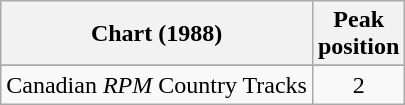<table class="wikitable sortable">
<tr>
<th align="center">Chart (1988)</th>
<th align="center">Peak<br>position</th>
</tr>
<tr>
</tr>
<tr>
<td align="left">Canadian <em>RPM</em> Country Tracks</td>
<td align="center">2</td>
</tr>
</table>
